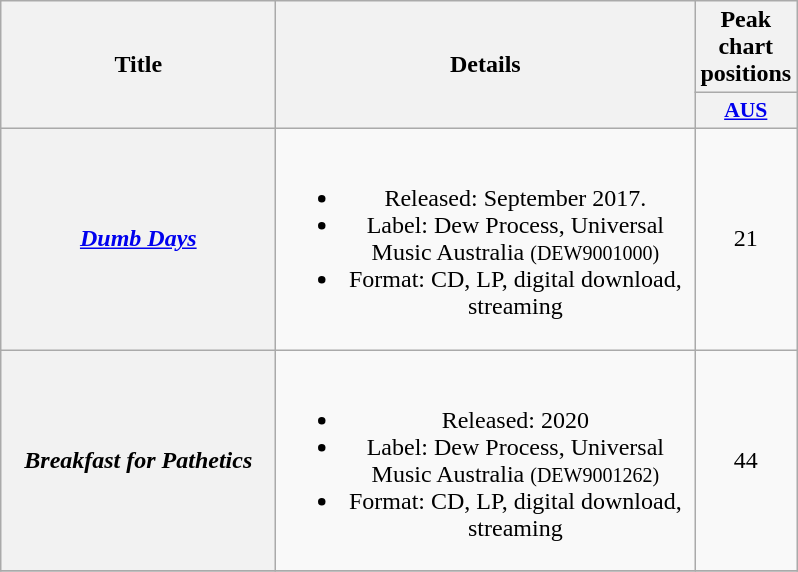<table class="wikitable plainrowheaders" style="text-align:center;" border="1">
<tr>
<th scope="col" rowspan="2" style="width:11em;">Title</th>
<th scope="col" rowspan="2" style="width:17em;">Details</th>
<th scope="col" colspan="1">Peak chart positions</th>
</tr>
<tr>
<th scope="col" style="width:3em;font-size:90%;"><a href='#'>AUS</a><br></th>
</tr>
<tr>
<th scope="row"><em><a href='#'>Dumb Days</a></em></th>
<td><br><ul><li>Released: September 2017.</li><li>Label: Dew Process, Universal Music Australia	<small>(DEW9001000)</small></li><li>Format: CD, LP, digital download, streaming</li></ul></td>
<td>21</td>
</tr>
<tr>
<th scope="row"><em>Breakfast for Pathetics</em></th>
<td><br><ul><li>Released: 2020</li><li>Label: Dew Process, Universal Music Australia	<small>(DEW9001262)</small></li><li>Format: CD, LP, digital download, streaming</li></ul></td>
<td>44</td>
</tr>
<tr>
</tr>
</table>
